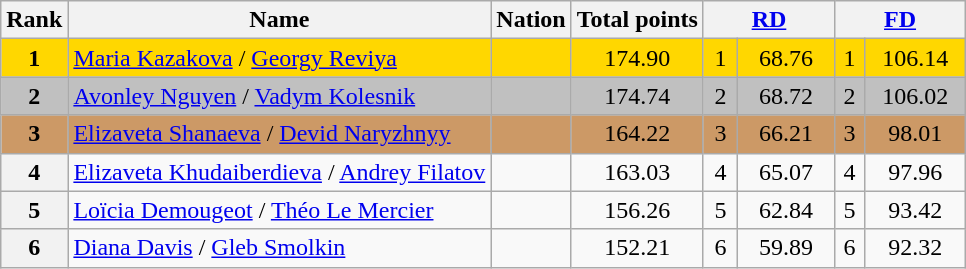<table class="wikitable sortable">
<tr>
<th>Rank</th>
<th>Name</th>
<th>Nation</th>
<th>Total points</th>
<th width="80" colspan="2"><a href='#'>RD</a></th>
<th width="80" colspan="2"><a href='#'>FD</a></th>
</tr>
<tr bgcolor="gold">
<td align="center"><strong>1</strong></td>
<td><a href='#'>Maria Kazakova</a> / <a href='#'>Georgy Reviya</a></td>
<td></td>
<td align="center">174.90</td>
<td align="center">1</td>
<td align="center">68.76</td>
<td align="center">1</td>
<td align="center">106.14</td>
</tr>
<tr bgcolor="silver">
<td align="center"><strong>2</strong></td>
<td><a href='#'>Avonley Nguyen</a> / <a href='#'>Vadym Kolesnik</a></td>
<td></td>
<td align="center">174.74</td>
<td align="center">2</td>
<td align="center">68.72</td>
<td align="center">2</td>
<td align="center">106.02</td>
</tr>
<tr bgcolor="#cc9966">
<td align="center"><strong>3</strong></td>
<td><a href='#'>Elizaveta Shanaeva</a> / <a href='#'>Devid Naryzhnyy</a></td>
<td></td>
<td align="center">164.22</td>
<td align="center">3</td>
<td align="center">66.21</td>
<td align="center">3</td>
<td align="center">98.01</td>
</tr>
<tr>
<th>4</th>
<td><a href='#'>Elizaveta Khudaiberdieva</a> / <a href='#'>Andrey Filatov</a></td>
<td></td>
<td align="center">163.03</td>
<td align="center">4</td>
<td align="center">65.07</td>
<td align="center">4</td>
<td align="center">97.96</td>
</tr>
<tr>
<th>5</th>
<td><a href='#'>Loïcia Demougeot</a> / <a href='#'>Théo Le Mercier</a></td>
<td></td>
<td align="center">156.26</td>
<td align="center">5</td>
<td align="center">62.84</td>
<td align="center">5</td>
<td align="center">93.42</td>
</tr>
<tr>
<th>6</th>
<td><a href='#'>Diana Davis</a> / <a href='#'>Gleb Smolkin</a></td>
<td></td>
<td align="center">152.21</td>
<td align="center">6</td>
<td align="center">59.89</td>
<td align="center">6</td>
<td align="center">92.32</td>
</tr>
</table>
